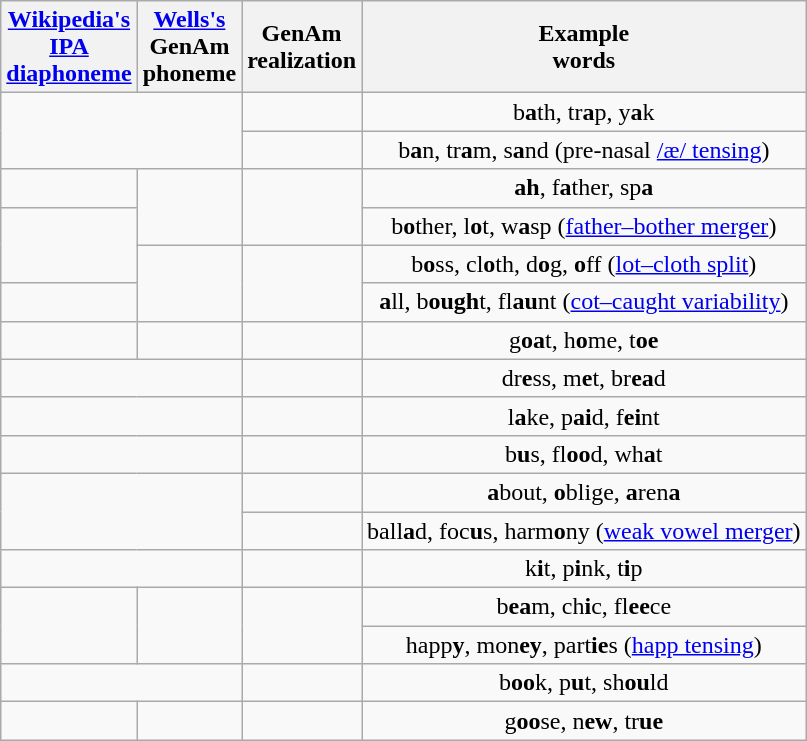<table class="wikitable" style="text-align: center;">
<tr>
<th><a href='#'>Wikipedia's<br> IPA<br> diaphoneme</a></th>
<th><a href='#'>Wells's</a> <br>GenAm <br>phoneme</th>
<th>GenAm <br>realization</th>
<th>Example <br>words</th>
</tr>
<tr>
<td colspan="2" rowspan="2"></td>
<td> </td>
<td>b<strong>a</strong>th, tr<strong>a</strong>p, y<strong>a</strong>k</td>
</tr>
<tr>
<td></td>
<td>b<strong>a</strong>n, tr<strong>a</strong>m, s<strong>a</strong>nd (pre-nasal <a href='#'>/æ/ tensing</a>)</td>
</tr>
<tr>
<td></td>
<td rowspan="2"></td>
<td rowspan="2"> </td>
<td><strong>ah</strong>, f<strong>a</strong>ther, sp<strong>a</strong></td>
</tr>
<tr>
<td rowspan="2"></td>
<td>b<strong>o</strong>ther, l<strong>o</strong>t, w<strong>a</strong>sp (<a href='#'>father–bother merger</a>)</td>
</tr>
<tr>
<td rowspan="2"></td>
<td rowspan="2"> </td>
<td>b<strong>o</strong>ss, cl<strong>o</strong>th, d<strong>o</strong>g, <strong>o</strong>ff (<a href='#'>lot–cloth split</a>)</td>
</tr>
<tr>
<td></td>
<td><strong>a</strong>ll, b<strong>ough</strong>t, fl<strong>au</strong>nt (<a href='#'>cot–caught variability</a>)</td>
</tr>
<tr>
<td></td>
<td></td>
<td> </td>
<td>g<strong>oa</strong>t, h<strong>o</strong>me, t<strong>oe</strong></td>
</tr>
<tr>
<td colspan="2"></td>
<td> </td>
<td>dr<strong>e</strong>ss, m<strong>e</strong>t, br<strong>ea</strong>d</td>
</tr>
<tr>
<td colspan="2"></td>
<td> </td>
<td>l<strong>a</strong>ke, p<strong>ai</strong>d, f<strong>ei</strong>nt</td>
</tr>
<tr>
<td colspan="2"></td>
<td> </td>
<td>b<strong>u</strong>s, fl<strong>oo</strong>d, wh<strong>a</strong>t</td>
</tr>
<tr>
<td colspan="2" rowspan="2"></td>
<td> </td>
<td><strong>a</strong>bout, <strong>o</strong>blige, <strong>a</strong>ren<strong>a</strong></td>
</tr>
<tr>
<td> </td>
<td>ball<strong>a</strong>d, foc<strong>u</strong>s, harm<strong>o</strong>ny (<a href='#'>weak vowel merger</a>)</td>
</tr>
<tr>
<td colspan="2"></td>
<td> </td>
<td>k<strong>i</strong>t, p<strong>i</strong>nk, t<strong>i</strong>p</td>
</tr>
<tr>
<td rowspan="2"></td>
<td rowspan="2"></td>
<td rowspan="2"> </td>
<td>b<strong>ea</strong>m, ch<strong>i</strong>c, fl<strong>ee</strong>ce</td>
</tr>
<tr>
<td>happ<strong>y</strong>, mon<strong>ey</strong>, part<strong>ie</strong>s (<a href='#'>happ tensing</a>)</td>
</tr>
<tr>
<td colspan="2"></td>
<td> </td>
<td>b<strong>oo</strong>k, p<strong>u</strong>t, sh<strong>ou</strong>ld</td>
</tr>
<tr>
<td></td>
<td></td>
<td> </td>
<td>g<strong>oo</strong>se, n<strong>ew</strong>, tr<strong>ue</strong></td>
</tr>
</table>
